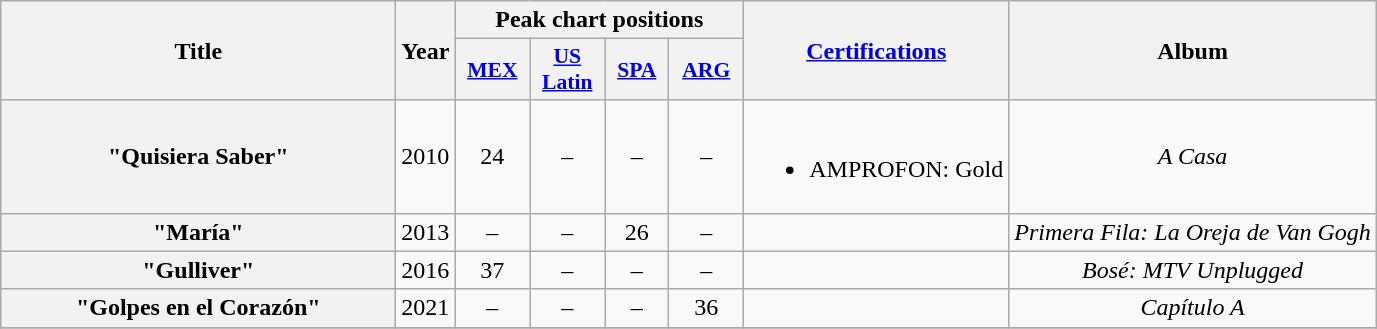<table class="wikitable plainrowheaders" style="text-align:center;">
<tr>
<th scope="col" rowspan="2" style="width:16em;">Title</th>
<th scope="col" rowspan="2">Year</th>
<th scope="col" colspan="4">Peak chart positions</th>
<th scope="col" rowspan="2"><a href='#'>Certifications</a></th>
<th scope="col" rowspan="2">Album</th>
</tr>
<tr>
<th scope="col" style="width:3em;font-size:90%;"><a href='#'>MEX</a><br></th>
<th scope="col" style="width:3em;font-size:90%;"><a href='#'>US<br>Latin</a><br></th>
<th scope="col" style="width:2.5em;font-size:90%"><a href='#'>SPA</a><br></th>
<th scope="col" style="width:3em;font-size:90%;"><a href='#'>ARG</a><br></th>
</tr>
<tr>
<th scope="row">"Quisiera Saber"<br></th>
<td>2010</td>
<td>24</td>
<td>–</td>
<td>–</td>
<td>–</td>
<td><br><ul><li>AMPROFON: Gold</li></ul></td>
<td><em>A Casa</em></td>
</tr>
<tr>
<th scope="row">"María"<br></th>
<td>2013</td>
<td>–</td>
<td>–</td>
<td>26</td>
<td>–</td>
<td></td>
<td><em>Primera Fila: La Oreja de Van Gogh</em></td>
</tr>
<tr>
<th scope="row">"Gulliver"<br></th>
<td>2016</td>
<td>37</td>
<td>–</td>
<td>–</td>
<td>–</td>
<td></td>
<td><em>Bosé: MTV Unplugged</em></td>
</tr>
<tr>
<th scope="row">"Golpes en el Corazón"<br></th>
<td>2021</td>
<td>–</td>
<td>–</td>
<td>–</td>
<td>36</td>
<td></td>
<td><em>Capítulo A</em></td>
</tr>
<tr>
</tr>
</table>
